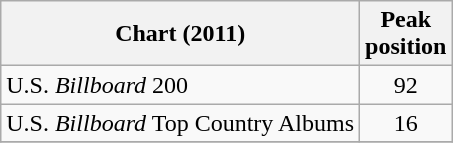<table class="wikitable">
<tr>
<th>Chart (2011)</th>
<th>Peak<br>position</th>
</tr>
<tr>
<td>U.S. <em>Billboard</em> 200</td>
<td align="center">92</td>
</tr>
<tr>
<td>U.S. <em>Billboard</em> Top Country Albums</td>
<td align="center">16</td>
</tr>
<tr>
</tr>
</table>
